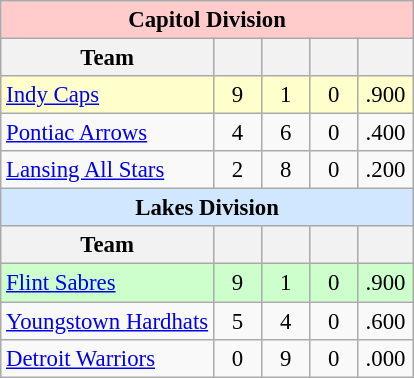<table class="wikitable" style="font-size:95%; text-align:center">
<tr>
<th colspan="10" style="background-color: #FFCBCB;text-align:center;vertical-align:middle;">Capitol Division</th>
</tr>
<tr>
<th>Team</th>
<th width="25"></th>
<th width="25"></th>
<th width="25"></th>
<th width="30"></th>
</tr>
<tr style="background:#ffc;">
<td style="text-align:left;"><a href='#'>Indy Caps</a></td>
<td>9</td>
<td>1</td>
<td>0</td>
<td>.900</td>
</tr>
<tr>
<td style="text-align:left;"><a href='#'>Pontiac Arrows</a></td>
<td>4</td>
<td>6</td>
<td>0</td>
<td>.400</td>
</tr>
<tr>
<td style="text-align:left;"><a href='#'>Lansing All Stars</a></td>
<td>2</td>
<td>8</td>
<td>0</td>
<td>.200</td>
</tr>
<tr>
<th colspan="10" style="background-color: #D0E7FF;text-align:center;vertical-align:middle;">Lakes Division</th>
</tr>
<tr>
<th>Team</th>
<th width="25"></th>
<th width="25"></th>
<th width="25"></th>
<th width="30"></th>
</tr>
<tr style="background:#cfc;">
<td style="text-align:left;"><a href='#'>Flint Sabres</a></td>
<td>9</td>
<td>1</td>
<td>0</td>
<td>.900</td>
</tr>
<tr>
<td style="text-align:left;"><a href='#'>Youngstown Hardhats</a></td>
<td>5</td>
<td>4</td>
<td>0</td>
<td>.600</td>
</tr>
<tr>
<td style="text-align:left;"><a href='#'>Detroit Warriors</a></td>
<td>0</td>
<td>9</td>
<td>0</td>
<td>.000</td>
</tr>
</table>
